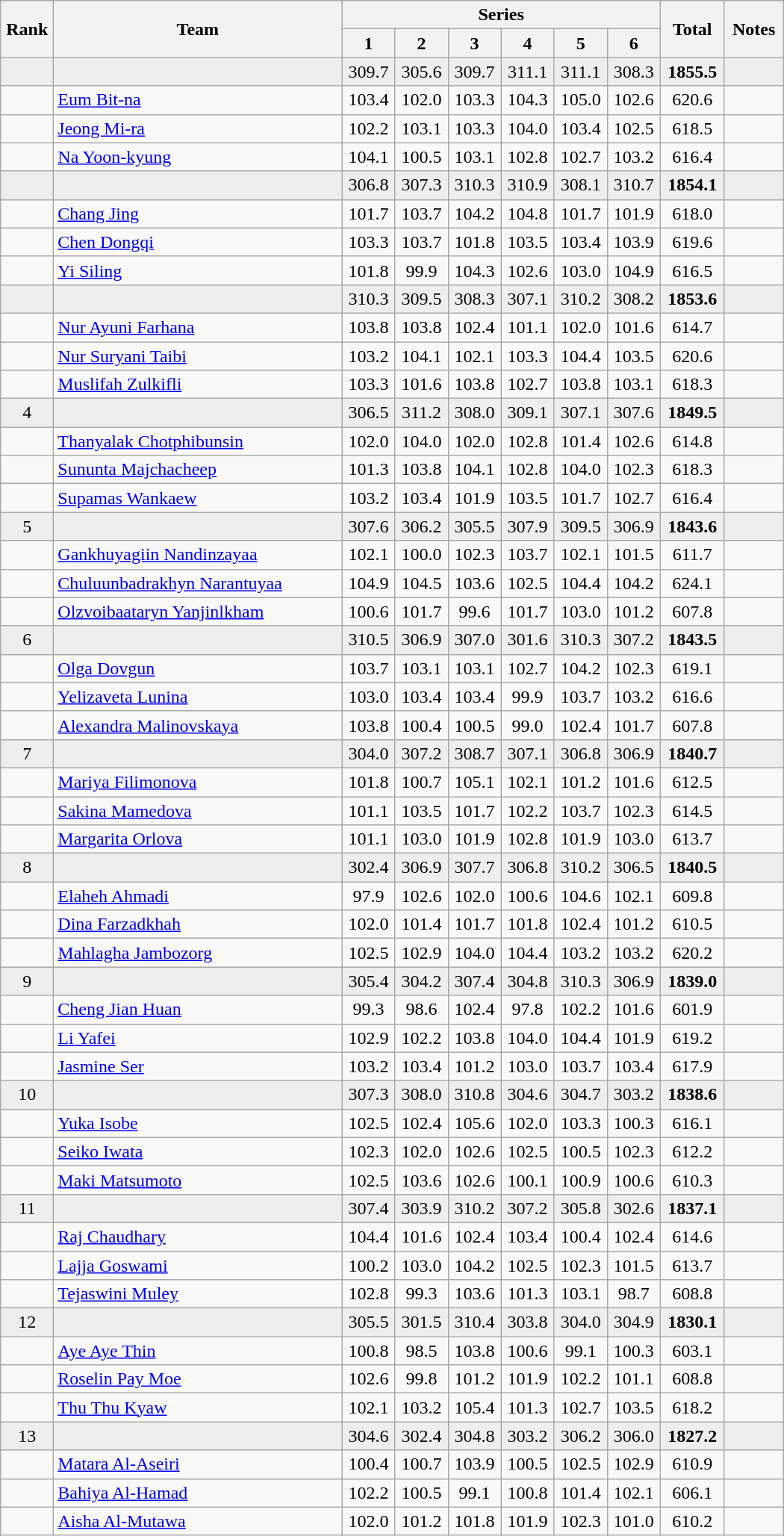<table class="wikitable" style="text-align:center">
<tr>
<th rowspan=2 width=40>Rank</th>
<th rowspan=2 width=250>Team</th>
<th colspan=6>Series</th>
<th rowspan=2 width=50>Total</th>
<th rowspan=2 width=45>Notes</th>
</tr>
<tr>
<th width=40>1</th>
<th width=40>2</th>
<th width=40>3</th>
<th width=40>4</th>
<th width=40>5</th>
<th width=40>6</th>
</tr>
<tr bgcolor=eeeeee>
<td></td>
<td align=left></td>
<td>309.7</td>
<td>305.6</td>
<td>309.7</td>
<td>311.1</td>
<td>311.1</td>
<td>308.3</td>
<td><strong>1855.5</strong></td>
<td></td>
</tr>
<tr>
<td></td>
<td align=left><a href='#'>Eum Bit-na</a></td>
<td>103.4</td>
<td>102.0</td>
<td>103.3</td>
<td>104.3</td>
<td>105.0</td>
<td>102.6</td>
<td>620.6</td>
<td></td>
</tr>
<tr>
<td></td>
<td align=left><a href='#'>Jeong Mi-ra</a></td>
<td>102.2</td>
<td>103.1</td>
<td>103.3</td>
<td>104.0</td>
<td>103.4</td>
<td>102.5</td>
<td>618.5</td>
<td></td>
</tr>
<tr>
<td></td>
<td align=left><a href='#'>Na Yoon-kyung</a></td>
<td>104.1</td>
<td>100.5</td>
<td>103.1</td>
<td>102.8</td>
<td>102.7</td>
<td>103.2</td>
<td>616.4</td>
<td></td>
</tr>
<tr bgcolor=eeeeee>
<td></td>
<td align=left></td>
<td>306.8</td>
<td>307.3</td>
<td>310.3</td>
<td>310.9</td>
<td>308.1</td>
<td>310.7</td>
<td><strong>1854.1</strong></td>
<td></td>
</tr>
<tr>
<td></td>
<td align=left><a href='#'>Chang Jing</a></td>
<td>101.7</td>
<td>103.7</td>
<td>104.2</td>
<td>104.8</td>
<td>101.7</td>
<td>101.9</td>
<td>618.0</td>
<td></td>
</tr>
<tr>
<td></td>
<td align=left><a href='#'>Chen Dongqi</a></td>
<td>103.3</td>
<td>103.7</td>
<td>101.8</td>
<td>103.5</td>
<td>103.4</td>
<td>103.9</td>
<td>619.6</td>
<td></td>
</tr>
<tr>
<td></td>
<td align=left><a href='#'>Yi Siling</a></td>
<td>101.8</td>
<td>99.9</td>
<td>104.3</td>
<td>102.6</td>
<td>103.0</td>
<td>104.9</td>
<td>616.5</td>
<td></td>
</tr>
<tr bgcolor=eeeeee>
<td></td>
<td align=left></td>
<td>310.3</td>
<td>309.5</td>
<td>308.3</td>
<td>307.1</td>
<td>310.2</td>
<td>308.2</td>
<td><strong>1853.6</strong></td>
<td></td>
</tr>
<tr>
<td></td>
<td align=left><a href='#'>Nur Ayuni Farhana</a></td>
<td>103.8</td>
<td>103.8</td>
<td>102.4</td>
<td>101.1</td>
<td>102.0</td>
<td>101.6</td>
<td>614.7</td>
<td></td>
</tr>
<tr>
<td></td>
<td align=left><a href='#'>Nur Suryani Taibi</a></td>
<td>103.2</td>
<td>104.1</td>
<td>102.1</td>
<td>103.3</td>
<td>104.4</td>
<td>103.5</td>
<td>620.6</td>
<td></td>
</tr>
<tr>
<td></td>
<td align=left><a href='#'>Muslifah Zulkifli</a></td>
<td>103.3</td>
<td>101.6</td>
<td>103.8</td>
<td>102.7</td>
<td>103.8</td>
<td>103.1</td>
<td>618.3</td>
<td></td>
</tr>
<tr bgcolor=eeeeee>
<td>4</td>
<td align=left></td>
<td>306.5</td>
<td>311.2</td>
<td>308.0</td>
<td>309.1</td>
<td>307.1</td>
<td>307.6</td>
<td><strong>1849.5</strong></td>
<td></td>
</tr>
<tr>
<td></td>
<td align=left><a href='#'>Thanyalak Chotphibunsin</a></td>
<td>102.0</td>
<td>104.0</td>
<td>102.0</td>
<td>102.8</td>
<td>101.4</td>
<td>102.6</td>
<td>614.8</td>
<td></td>
</tr>
<tr>
<td></td>
<td align=left><a href='#'>Sununta Majchacheep</a></td>
<td>101.3</td>
<td>103.8</td>
<td>104.1</td>
<td>102.8</td>
<td>104.0</td>
<td>102.3</td>
<td>618.3</td>
<td></td>
</tr>
<tr>
<td></td>
<td align=left><a href='#'>Supamas Wankaew</a></td>
<td>103.2</td>
<td>103.4</td>
<td>101.9</td>
<td>103.5</td>
<td>101.7</td>
<td>102.7</td>
<td>616.4</td>
<td></td>
</tr>
<tr bgcolor=eeeeee>
<td>5</td>
<td align=left></td>
<td>307.6</td>
<td>306.2</td>
<td>305.5</td>
<td>307.9</td>
<td>309.5</td>
<td>306.9</td>
<td><strong>1843.6</strong></td>
<td></td>
</tr>
<tr>
<td></td>
<td align=left><a href='#'>Gankhuyagiin Nandinzayaa</a></td>
<td>102.1</td>
<td>100.0</td>
<td>102.3</td>
<td>103.7</td>
<td>102.1</td>
<td>101.5</td>
<td>611.7</td>
<td></td>
</tr>
<tr>
<td></td>
<td align=left><a href='#'>Chuluunbadrakhyn Narantuyaa</a></td>
<td>104.9</td>
<td>104.5</td>
<td>103.6</td>
<td>102.5</td>
<td>104.4</td>
<td>104.2</td>
<td>624.1</td>
<td></td>
</tr>
<tr>
<td></td>
<td align=left><a href='#'>Olzvoibaataryn Yanjinlkham</a></td>
<td>100.6</td>
<td>101.7</td>
<td>99.6</td>
<td>101.7</td>
<td>103.0</td>
<td>101.2</td>
<td>607.8</td>
<td></td>
</tr>
<tr bgcolor=eeeeee>
<td>6</td>
<td align=left></td>
<td>310.5</td>
<td>306.9</td>
<td>307.0</td>
<td>301.6</td>
<td>310.3</td>
<td>307.2</td>
<td><strong>1843.5</strong></td>
<td></td>
</tr>
<tr>
<td></td>
<td align=left><a href='#'>Olga Dovgun</a></td>
<td>103.7</td>
<td>103.1</td>
<td>103.1</td>
<td>102.7</td>
<td>104.2</td>
<td>102.3</td>
<td>619.1</td>
<td></td>
</tr>
<tr>
<td></td>
<td align=left><a href='#'>Yelizaveta Lunina</a></td>
<td>103.0</td>
<td>103.4</td>
<td>103.4</td>
<td>99.9</td>
<td>103.7</td>
<td>103.2</td>
<td>616.6</td>
<td></td>
</tr>
<tr>
<td></td>
<td align=left><a href='#'>Alexandra Malinovskaya</a></td>
<td>103.8</td>
<td>100.4</td>
<td>100.5</td>
<td>99.0</td>
<td>102.4</td>
<td>101.7</td>
<td>607.8</td>
<td></td>
</tr>
<tr bgcolor=eeeeee>
<td>7</td>
<td align=left></td>
<td>304.0</td>
<td>307.2</td>
<td>308.7</td>
<td>307.1</td>
<td>306.8</td>
<td>306.9</td>
<td><strong>1840.7</strong></td>
<td></td>
</tr>
<tr>
<td></td>
<td align=left><a href='#'>Mariya Filimonova</a></td>
<td>101.8</td>
<td>100.7</td>
<td>105.1</td>
<td>102.1</td>
<td>101.2</td>
<td>101.6</td>
<td>612.5</td>
<td></td>
</tr>
<tr>
<td></td>
<td align=left><a href='#'>Sakina Mamedova</a></td>
<td>101.1</td>
<td>103.5</td>
<td>101.7</td>
<td>102.2</td>
<td>103.7</td>
<td>102.3</td>
<td>614.5</td>
<td></td>
</tr>
<tr>
<td></td>
<td align=left><a href='#'>Margarita Orlova</a></td>
<td>101.1</td>
<td>103.0</td>
<td>101.9</td>
<td>102.8</td>
<td>101.9</td>
<td>103.0</td>
<td>613.7</td>
<td></td>
</tr>
<tr bgcolor=eeeeee>
<td>8</td>
<td align=left></td>
<td>302.4</td>
<td>306.9</td>
<td>307.7</td>
<td>306.8</td>
<td>310.2</td>
<td>306.5</td>
<td><strong>1840.5</strong></td>
<td></td>
</tr>
<tr>
<td></td>
<td align=left><a href='#'>Elaheh Ahmadi</a></td>
<td>97.9</td>
<td>102.6</td>
<td>102.0</td>
<td>100.6</td>
<td>104.6</td>
<td>102.1</td>
<td>609.8</td>
<td></td>
</tr>
<tr>
<td></td>
<td align=left><a href='#'>Dina Farzadkhah</a></td>
<td>102.0</td>
<td>101.4</td>
<td>101.7</td>
<td>101.8</td>
<td>102.4</td>
<td>101.2</td>
<td>610.5</td>
<td></td>
</tr>
<tr>
<td></td>
<td align=left><a href='#'>Mahlagha Jambozorg</a></td>
<td>102.5</td>
<td>102.9</td>
<td>104.0</td>
<td>104.4</td>
<td>103.2</td>
<td>103.2</td>
<td>620.2</td>
<td></td>
</tr>
<tr bgcolor=eeeeee>
<td>9</td>
<td align=left></td>
<td>305.4</td>
<td>304.2</td>
<td>307.4</td>
<td>304.8</td>
<td>310.3</td>
<td>306.9</td>
<td><strong>1839.0</strong></td>
<td></td>
</tr>
<tr>
<td></td>
<td align=left><a href='#'>Cheng Jian Huan</a></td>
<td>99.3</td>
<td>98.6</td>
<td>102.4</td>
<td>97.8</td>
<td>102.2</td>
<td>101.6</td>
<td>601.9</td>
<td></td>
</tr>
<tr>
<td></td>
<td align=left><a href='#'>Li Yafei</a></td>
<td>102.9</td>
<td>102.2</td>
<td>103.8</td>
<td>104.0</td>
<td>104.4</td>
<td>101.9</td>
<td>619.2</td>
<td></td>
</tr>
<tr>
<td></td>
<td align=left><a href='#'>Jasmine Ser</a></td>
<td>103.2</td>
<td>103.4</td>
<td>101.2</td>
<td>103.0</td>
<td>103.7</td>
<td>103.4</td>
<td>617.9</td>
<td></td>
</tr>
<tr bgcolor=eeeeee>
<td>10</td>
<td align=left></td>
<td>307.3</td>
<td>308.0</td>
<td>310.8</td>
<td>304.6</td>
<td>304.7</td>
<td>303.2</td>
<td><strong>1838.6</strong></td>
<td></td>
</tr>
<tr>
<td></td>
<td align=left><a href='#'>Yuka Isobe</a></td>
<td>102.5</td>
<td>102.4</td>
<td>105.6</td>
<td>102.0</td>
<td>103.3</td>
<td>100.3</td>
<td>616.1</td>
<td></td>
</tr>
<tr>
<td></td>
<td align=left><a href='#'>Seiko Iwata</a></td>
<td>102.3</td>
<td>102.0</td>
<td>102.6</td>
<td>102.5</td>
<td>100.5</td>
<td>102.3</td>
<td>612.2</td>
<td></td>
</tr>
<tr>
<td></td>
<td align=left><a href='#'>Maki Matsumoto</a></td>
<td>102.5</td>
<td>103.6</td>
<td>102.6</td>
<td>100.1</td>
<td>100.9</td>
<td>100.6</td>
<td>610.3</td>
<td></td>
</tr>
<tr bgcolor=eeeeee>
<td>11</td>
<td align=left></td>
<td>307.4</td>
<td>303.9</td>
<td>310.2</td>
<td>307.2</td>
<td>305.8</td>
<td>302.6</td>
<td><strong>1837.1</strong></td>
<td></td>
</tr>
<tr>
<td></td>
<td align=left><a href='#'>Raj Chaudhary</a></td>
<td>104.4</td>
<td>101.6</td>
<td>102.4</td>
<td>103.4</td>
<td>100.4</td>
<td>102.4</td>
<td>614.6</td>
<td></td>
</tr>
<tr>
<td></td>
<td align=left><a href='#'>Lajja Goswami</a></td>
<td>100.2</td>
<td>103.0</td>
<td>104.2</td>
<td>102.5</td>
<td>102.3</td>
<td>101.5</td>
<td>613.7</td>
<td></td>
</tr>
<tr>
<td></td>
<td align=left><a href='#'>Tejaswini Muley</a></td>
<td>102.8</td>
<td>99.3</td>
<td>103.6</td>
<td>101.3</td>
<td>103.1</td>
<td>98.7</td>
<td>608.8</td>
<td></td>
</tr>
<tr bgcolor=eeeeee>
<td>12</td>
<td align=left></td>
<td>305.5</td>
<td>301.5</td>
<td>310.4</td>
<td>303.8</td>
<td>304.0</td>
<td>304.9</td>
<td><strong>1830.1</strong></td>
<td></td>
</tr>
<tr>
<td></td>
<td align=left><a href='#'>Aye Aye Thin</a></td>
<td>100.8</td>
<td>98.5</td>
<td>103.8</td>
<td>100.6</td>
<td>99.1</td>
<td>100.3</td>
<td>603.1</td>
<td></td>
</tr>
<tr>
<td></td>
<td align=left><a href='#'>Roselin Pay Moe</a></td>
<td>102.6</td>
<td>99.8</td>
<td>101.2</td>
<td>101.9</td>
<td>102.2</td>
<td>101.1</td>
<td>608.8</td>
<td></td>
</tr>
<tr>
<td></td>
<td align=left><a href='#'>Thu Thu Kyaw</a></td>
<td>102.1</td>
<td>103.2</td>
<td>105.4</td>
<td>101.3</td>
<td>102.7</td>
<td>103.5</td>
<td>618.2</td>
<td></td>
</tr>
<tr bgcolor=eeeeee>
<td>13</td>
<td align=left></td>
<td>304.6</td>
<td>302.4</td>
<td>304.8</td>
<td>303.2</td>
<td>306.2</td>
<td>306.0</td>
<td><strong>1827.2</strong></td>
<td></td>
</tr>
<tr>
<td></td>
<td align=left><a href='#'>Matara Al-Aseiri</a></td>
<td>100.4</td>
<td>100.7</td>
<td>103.9</td>
<td>100.5</td>
<td>102.5</td>
<td>102.9</td>
<td>610.9</td>
<td></td>
</tr>
<tr>
<td></td>
<td align=left><a href='#'>Bahiya Al-Hamad</a></td>
<td>102.2</td>
<td>100.5</td>
<td>99.1</td>
<td>100.8</td>
<td>101.4</td>
<td>102.1</td>
<td>606.1</td>
<td></td>
</tr>
<tr>
<td></td>
<td align=left><a href='#'>Aisha Al-Mutawa</a></td>
<td>102.0</td>
<td>101.2</td>
<td>101.8</td>
<td>101.9</td>
<td>102.3</td>
<td>101.0</td>
<td>610.2</td>
<td></td>
</tr>
</table>
